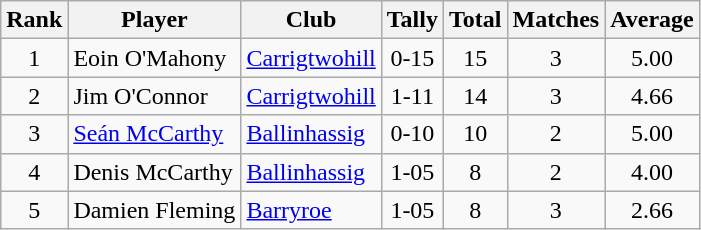<table class="wikitable">
<tr>
<th>Rank</th>
<th>Player</th>
<th>Club</th>
<th>Tally</th>
<th>Total</th>
<th>Matches</th>
<th>Average</th>
</tr>
<tr>
<td rowspan="1" style="text-align:center;">1</td>
<td>Eoin O'Mahony</td>
<td><a href='#'>Carrigtwohill</a></td>
<td align=center>0-15</td>
<td align=center>15</td>
<td align=center>3</td>
<td align=center>5.00</td>
</tr>
<tr>
<td rowspan="1" style="text-align:center;">2</td>
<td>Jim O'Connor</td>
<td><a href='#'>Carrigtwohill</a></td>
<td align=center>1-11</td>
<td align=center>14</td>
<td align=center>3</td>
<td align=center>4.66</td>
</tr>
<tr>
<td rowspan="1" style="text-align:center;">3</td>
<td><a href='#'>Seán McCarthy</a></td>
<td><a href='#'>Ballinhassig</a></td>
<td align=center>0-10</td>
<td align=center>10</td>
<td align=center>2</td>
<td align=center>5.00</td>
</tr>
<tr>
<td rowspan="1" style="text-align:center;">4</td>
<td>Denis McCarthy</td>
<td><a href='#'>Ballinhassig</a></td>
<td align=center>1-05</td>
<td align=center>8</td>
<td align=center>2</td>
<td align=center>4.00</td>
</tr>
<tr>
<td rowspan="1" style="text-align:center;">5</td>
<td>Damien Fleming</td>
<td><a href='#'>Barryroe</a></td>
<td align=center>1-05</td>
<td align=center>8</td>
<td align=center>3</td>
<td align=center>2.66</td>
</tr>
</table>
